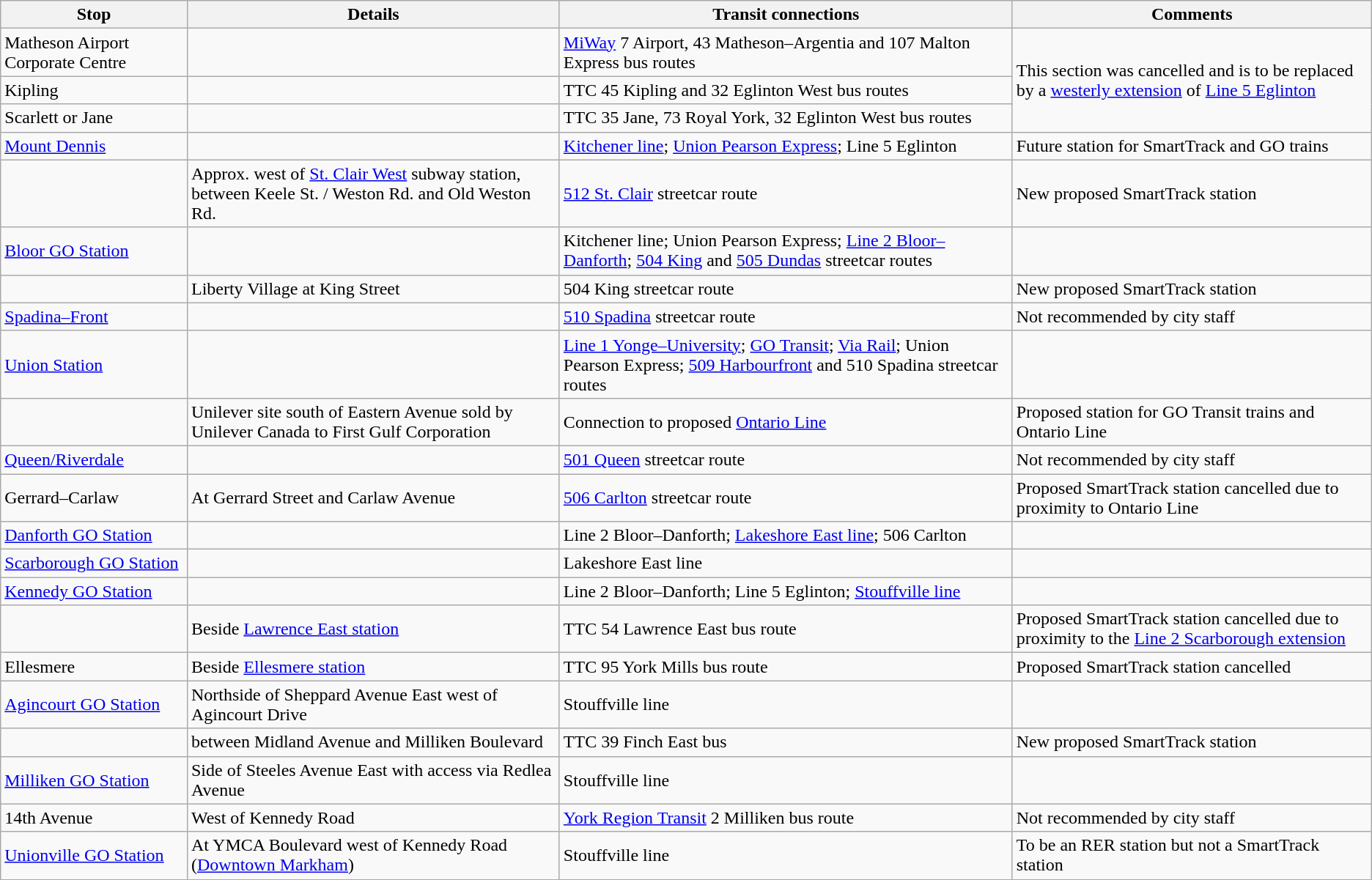<table class="wikitable">
<tr>
<th>Stop</th>
<th>Details</th>
<th>Transit connections</th>
<th>Comments</th>
</tr>
<tr>
<td>Matheson Airport Corporate Centre</td>
<td></td>
<td><a href='#'>MiWay</a> 7 Airport, 43 Matheson–Argentia and 107 Malton Express bus routes</td>
<td rowspan=3>This section was cancelled and is to be replaced by a <a href='#'>westerly extension</a> of <a href='#'>Line 5 Eglinton</a></td>
</tr>
<tr>
<td>Kipling</td>
<td></td>
<td>TTC 45 Kipling and 32 Eglinton West bus routes</td>
</tr>
<tr>
<td>Scarlett or Jane</td>
<td></td>
<td>TTC 35 Jane, 73 Royal York, 32 Eglinton West bus routes</td>
</tr>
<tr>
<td><a href='#'>Mount Dennis</a></td>
<td></td>
<td><a href='#'>Kitchener line</a>; <a href='#'>Union Pearson Express</a>; Line 5 Eglinton</td>
<td>Future station for SmartTrack and GO trains</td>
</tr>
<tr>
<td></td>
<td>Approx.  west of <a href='#'>St. Clair West</a> subway station, between Keele St. / Weston Rd. and Old Weston Rd.</td>
<td><a href='#'>512 St. Clair</a> streetcar route</td>
<td>New proposed SmartTrack station</td>
</tr>
<tr>
<td><a href='#'>Bloor GO Station</a></td>
<td></td>
<td>Kitchener line; Union Pearson Express; <a href='#'>Line 2 Bloor–Danforth</a>; <a href='#'>504 King</a> and <a href='#'>505 Dundas</a> streetcar routes</td>
<td></td>
</tr>
<tr>
<td></td>
<td>Liberty Village at King Street</td>
<td>504 King streetcar route</td>
<td>New proposed SmartTrack station</td>
</tr>
<tr>
<td><a href='#'>Spadina–Front</a></td>
<td></td>
<td><a href='#'>510 Spadina</a> streetcar route</td>
<td>Not recommended by city staff</td>
</tr>
<tr>
<td><a href='#'>Union Station</a></td>
<td></td>
<td><a href='#'>Line 1 Yonge–University</a>; <a href='#'>GO Transit</a>; <a href='#'>Via Rail</a>; Union Pearson Express; <a href='#'>509 Harbourfront</a> and 510 Spadina streetcar routes</td>
<td></td>
</tr>
<tr>
<td></td>
<td>Unilever site south of Eastern Avenue sold by Unilever Canada to First Gulf Corporation</td>
<td>Connection to proposed <a href='#'>Ontario Line</a></td>
<td>Proposed station for GO Transit trains and Ontario Line</td>
</tr>
<tr>
<td><a href='#'>Queen/Riverdale</a></td>
<td></td>
<td><a href='#'>501 Queen</a> streetcar route</td>
<td>Not recommended by city staff</td>
</tr>
<tr>
<td>Gerrard–Carlaw</td>
<td>At Gerrard Street and Carlaw Avenue</td>
<td><a href='#'>506 Carlton</a> streetcar route</td>
<td>Proposed SmartTrack station cancelled due to proximity to Ontario Line</td>
</tr>
<tr>
<td><a href='#'>Danforth GO Station</a></td>
<td></td>
<td>Line 2 Bloor–Danforth; <a href='#'>Lakeshore East line</a>; 506 Carlton</td>
<td></td>
</tr>
<tr>
<td><a href='#'>Scarborough GO Station</a></td>
<td></td>
<td>Lakeshore East line</td>
<td></td>
</tr>
<tr>
<td><a href='#'>Kennedy GO Station</a></td>
<td></td>
<td>Line 2 Bloor–Danforth; Line 5 Eglinton; <a href='#'>Stouffville line</a></td>
<td></td>
</tr>
<tr>
<td></td>
<td>Beside <a href='#'>Lawrence East station</a></td>
<td>TTC 54 Lawrence East bus route</td>
<td>Proposed SmartTrack station cancelled due to proximity to the <a href='#'>Line 2 Scarborough extension</a></td>
</tr>
<tr>
<td>Ellesmere</td>
<td>Beside <a href='#'>Ellesmere station</a></td>
<td>TTC 95 York Mills bus route</td>
<td>Proposed SmartTrack station cancelled</td>
</tr>
<tr>
<td><a href='#'>Agincourt GO Station</a></td>
<td>Northside of Sheppard Avenue East west of Agincourt Drive</td>
<td>Stouffville line</td>
<td></td>
</tr>
<tr>
<td></td>
<td>between Midland Avenue and Milliken Boulevard</td>
<td>TTC 39 Finch East bus</td>
<td>New proposed SmartTrack station</td>
</tr>
<tr>
<td><a href='#'>Milliken GO Station</a></td>
<td>Side of Steeles Avenue East with access via Redlea Avenue</td>
<td>Stouffville line</td>
<td></td>
</tr>
<tr>
<td>14th Avenue</td>
<td>West of Kennedy Road</td>
<td><a href='#'>York Region Transit</a> 2 Milliken bus route</td>
<td>Not recommended by city staff</td>
</tr>
<tr>
<td><a href='#'>Unionville GO Station</a></td>
<td>At YMCA Boulevard west of Kennedy Road (<a href='#'>Downtown Markham</a>)</td>
<td>Stouffville line</td>
<td>To be an RER station but not a SmartTrack station</td>
</tr>
</table>
